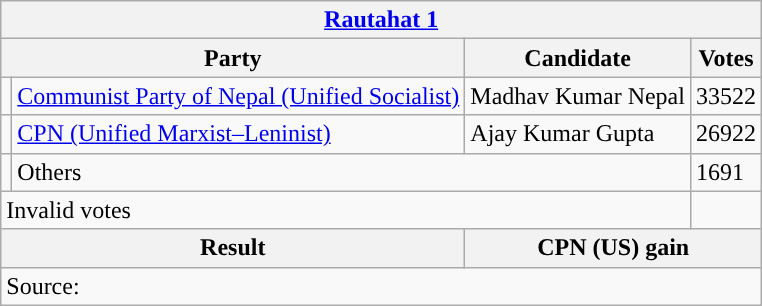<table class="wikitable">
<tr>
<th colspan="4"><a href='#'>Rautahat 1</a></th>
</tr>
<tr>
<th colspan="2">Party</th>
<th>Candidate</th>
<th>Votes</th>
</tr>
<tr>
<td style="background-color:"></td>
<td><a href='#'>Communist Party of Nepal (Unified Socialist)</a></td>
<td>Madhav Kumar Nepal</td>
<td>33522</td>
</tr>
<tr>
<td style="background-color:"></td>
<td><a href='#'>CPN (Unified Marxist–Leninist)</a></td>
<td>Ajay Kumar Gupta</td>
<td>26922</td>
</tr>
<tr>
<td></td>
<td colspan="2">Others</td>
<td>1691</td>
</tr>
<tr>
<td colspan="3">Invalid votes</td>
<td></td>
</tr>
<tr>
<th colspan="2">Result</th>
<th colspan="2">CPN (US) gain</th>
</tr>
<tr>
<td colspan="4">Source: </td>
</tr>
</table>
